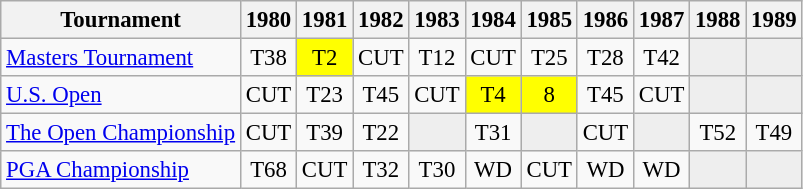<table class="wikitable" style="font-size:95%;text-align:center;">
<tr>
<th>Tournament</th>
<th>1980</th>
<th>1981</th>
<th>1982</th>
<th>1983</th>
<th>1984</th>
<th>1985</th>
<th>1986</th>
<th>1987</th>
<th>1988</th>
<th>1989</th>
</tr>
<tr>
<td align=left><a href='#'>Masters Tournament</a></td>
<td>T38</td>
<td style="background:yellow;">T2</td>
<td>CUT</td>
<td>T12</td>
<td>CUT</td>
<td>T25</td>
<td>T28</td>
<td>T42</td>
<td style="background:#eeeeee;"></td>
<td style="background:#eeeeee;"></td>
</tr>
<tr>
<td align=left><a href='#'>U.S. Open</a></td>
<td>CUT</td>
<td>T23</td>
<td>T45</td>
<td>CUT</td>
<td style="background:yellow;">T4</td>
<td style="background:yellow;">8</td>
<td>T45</td>
<td>CUT</td>
<td style="background:#eeeeee;"></td>
<td style="background:#eeeeee;"></td>
</tr>
<tr>
<td align=left><a href='#'>The Open Championship</a></td>
<td>CUT</td>
<td>T39</td>
<td>T22</td>
<td style="background:#eeeeee;"></td>
<td>T31</td>
<td style="background:#eeeeee;"></td>
<td>CUT</td>
<td style="background:#eeeeee;"></td>
<td>T52</td>
<td>T49</td>
</tr>
<tr>
<td align=left><a href='#'>PGA Championship</a></td>
<td>T68</td>
<td>CUT</td>
<td>T32</td>
<td>T30</td>
<td>WD</td>
<td>CUT</td>
<td>WD</td>
<td>WD</td>
<td style="background:#eeeeee;"></td>
<td style="background:#eeeeee;"></td>
</tr>
</table>
